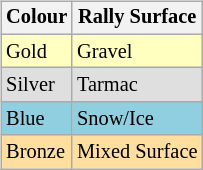<table border="0">
<tr>
<td><br><table class="wikitable" style="font-size: 85%">
<tr valign="top">
<th valign="middle"><strong>Colour</strong></th>
<th valign="middle"><strong>Rally Surface</strong></th>
</tr>
<tr>
<td style="background:#ffffbf;">Gold</td>
<td style="background:#ffffbf;">Gravel</td>
</tr>
<tr>
<td style="background:#dfdfdf;">Silver</td>
<td style="background:#dfdfdf;">Tarmac</td>
</tr>
<tr>
<td style="background:#8fcfdf;">Blue</td>
<td style="background:#8fcfdf;">Snow/Ice</td>
</tr>
<tr>
<td style="background:#ffdf9f;">Bronze</td>
<td style="background:#ffdf9f;">Mixed Surface</td>
</tr>
</table>
</td>
</tr>
</table>
